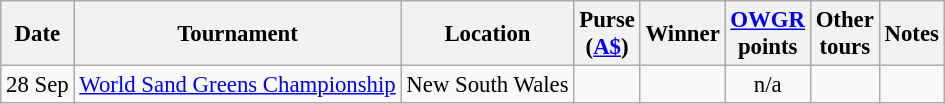<table class="wikitable" style="font-size:95%">
<tr>
<th>Date</th>
<th>Tournament</th>
<th>Location</th>
<th>Purse<br>(<a href='#'>A$</a>)</th>
<th>Winner</th>
<th><a href='#'>OWGR</a><br>points</th>
<th>Other<br>tours</th>
<th>Notes</th>
</tr>
<tr>
<td>28 Sep</td>
<td><a href='#'>World Sand Greens Championship</a></td>
<td>New South Wales</td>
<td align=right></td>
<td></td>
<td align=center>n/a</td>
<td></td>
<td></td>
</tr>
</table>
